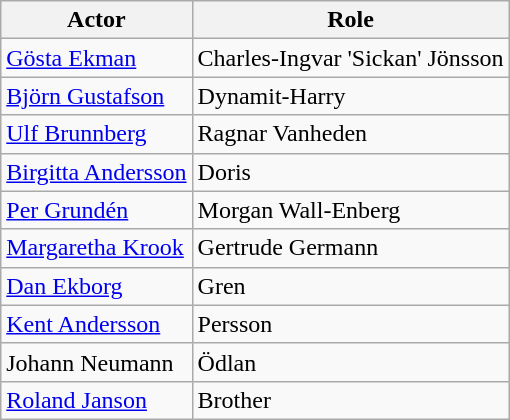<table class="wikitable sortable">
<tr>
<th>Actor</th>
<th>Role</th>
</tr>
<tr>
<td><a href='#'>Gösta Ekman</a></td>
<td>Charles-Ingvar 'Sickan' Jönsson</td>
</tr>
<tr>
<td><a href='#'>Björn Gustafson</a></td>
<td>Dynamit-Harry</td>
</tr>
<tr>
<td><a href='#'>Ulf Brunnberg</a></td>
<td>Ragnar Vanheden</td>
</tr>
<tr>
<td><a href='#'>Birgitta Andersson</a></td>
<td>Doris</td>
</tr>
<tr>
<td><a href='#'>Per Grundén</a></td>
<td>Morgan Wall-Enberg</td>
</tr>
<tr>
<td><a href='#'>Margaretha Krook</a></td>
<td>Gertrude Germann</td>
</tr>
<tr>
<td><a href='#'>Dan Ekborg</a></td>
<td>Gren</td>
</tr>
<tr>
<td><a href='#'>Kent Andersson</a></td>
<td>Persson</td>
</tr>
<tr>
<td>Johann Neumann</td>
<td>Ödlan</td>
</tr>
<tr>
<td><a href='#'>Roland Janson</a></td>
<td>Brother</td>
</tr>
</table>
